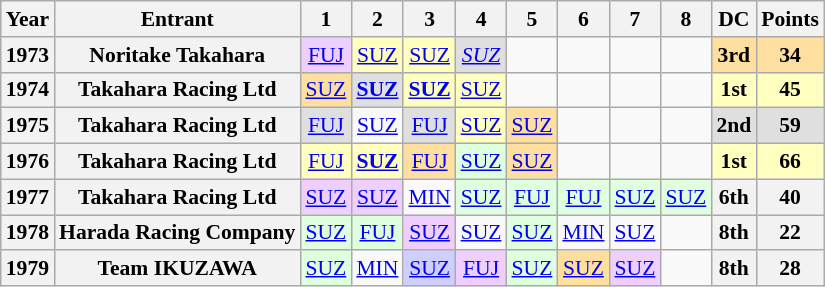<table class="wikitable" style="text-align:center; font-size:90%">
<tr>
<th>Year</th>
<th>Entrant</th>
<th>1</th>
<th>2</th>
<th>3</th>
<th>4</th>
<th>5</th>
<th>6</th>
<th>7</th>
<th>8</th>
<th>DC</th>
<th>Points</th>
</tr>
<tr>
<th>1973</th>
<th>Noritake Takahara</th>
<td style="background:#EFCFFF;"><a href='#'>FUJ</a><br></td>
<td style="background:#FFFFBF;"><a href='#'>SUZ</a><br></td>
<td style="background:#FFFFBF;"><a href='#'>SUZ</a><br></td>
<td style="background:#DFDFDF;"><em><a href='#'>SUZ</a></em><br></td>
<td></td>
<td></td>
<td></td>
<td></td>
<td style="background:#FFDF9F;"><strong>3rd</strong></td>
<td style="background:#FFDF9F;"><strong>34</strong></td>
</tr>
<tr>
<th>1974</th>
<th>Takahara Racing Ltd</th>
<td style="background:#FFDF9F;"><a href='#'>SUZ</a><br></td>
<td style="background:#DFDFDF;"><strong><a href='#'>SUZ</a></strong><br></td>
<td style="background:#FFFFBF;"><strong><a href='#'>SUZ</a></strong><br></td>
<td style="background:#FFFFBF;"><a href='#'>SUZ</a><br></td>
<td></td>
<td></td>
<td></td>
<td></td>
<td style="background:#FFFFBF;"><strong>1st</strong></td>
<td style="background:#FFFFBF;"><strong>45</strong></td>
</tr>
<tr>
<th>1975</th>
<th>Takahara Racing Ltd</th>
<td style="background:#DFDFDF;"><a href='#'>FUJ</a><br></td>
<td><a href='#'>SUZ</a></td>
<td style="background:#DFDFDF;"><a href='#'>FUJ</a><br></td>
<td style="background:#FFFFBF;"><a href='#'>SUZ</a><br></td>
<td style="background:#FFDF9F;"><a href='#'>SUZ</a><br></td>
<td></td>
<td></td>
<td></td>
<td style="background:#DFDFDF;"><strong>2nd</strong></td>
<td style="background:#DFDFDF;"><strong>59</strong></td>
</tr>
<tr>
<th>1976</th>
<th>Takahara Racing Ltd</th>
<td style="background:#FFFFBF;"><a href='#'>FUJ</a><br></td>
<td style="background:#FFFFBF;"><strong><a href='#'>SUZ</a></strong><br></td>
<td style="background:#FFDF9F;"><a href='#'>FUJ</a><br></td>
<td style="background:#DFFFDF;"><a href='#'>SUZ</a><br></td>
<td style="background:#FFDF9F;"><a href='#'>SUZ</a><br></td>
<td></td>
<td></td>
<td></td>
<td style="background:#FFFFBF;"><strong>1st</strong></td>
<td style="background:#FFFFBF;"><strong>66</strong></td>
</tr>
<tr>
<th>1977</th>
<th>Takahara Racing Ltd</th>
<td style="background:#EFCFFF;"><a href='#'>SUZ</a><br></td>
<td style="background:#EFCFFF;"><a href='#'>SUZ</a><br></td>
<td><a href='#'>MIN</a></td>
<td style="background:#DFFFDF;"><a href='#'>SUZ</a><br></td>
<td style="background:#DFFFDF;"><a href='#'>FUJ</a><br></td>
<td style="background:#DFFFDF;"><a href='#'>FUJ</a><br></td>
<td style="background:#DFFFDF;"><a href='#'>SUZ</a><br></td>
<td style="background:#DFFFDF;"><a href='#'>SUZ</a><br></td>
<th>6th</th>
<th>40</th>
</tr>
<tr>
<th>1978</th>
<th>Harada Racing Company</th>
<td style="background:#DFFFDF;"><a href='#'>SUZ</a><br></td>
<td style="background:#DFFFDF;"><a href='#'>FUJ</a><br></td>
<td style="background:#EFCFFF;"><a href='#'>SUZ</a><br></td>
<td><a href='#'>SUZ</a></td>
<td style="background:#DFFFDF;"><a href='#'>SUZ</a><br></td>
<td><a href='#'>MIN</a></td>
<td><a href='#'>SUZ</a></td>
<td></td>
<th>8th</th>
<th>22</th>
</tr>
<tr>
<th>1979</th>
<th>Team IKUZAWA</th>
<td style="background:#DFFFDF;"><a href='#'>SUZ</a><br></td>
<td><a href='#'>MIN</a></td>
<td style="background:#CFCFFF;"><a href='#'>SUZ</a><br></td>
<td style="background:#EFCFFF;"><a href='#'>FUJ</a><br></td>
<td style="background:#DFFFDF;"><a href='#'>SUZ</a><br></td>
<td style="background:#FFDF9F;"><a href='#'>SUZ</a><br></td>
<td style="background:#EFCFFF;"><a href='#'>SUZ</a><br></td>
<td></td>
<th>8th</th>
<th>28</th>
</tr>
</table>
